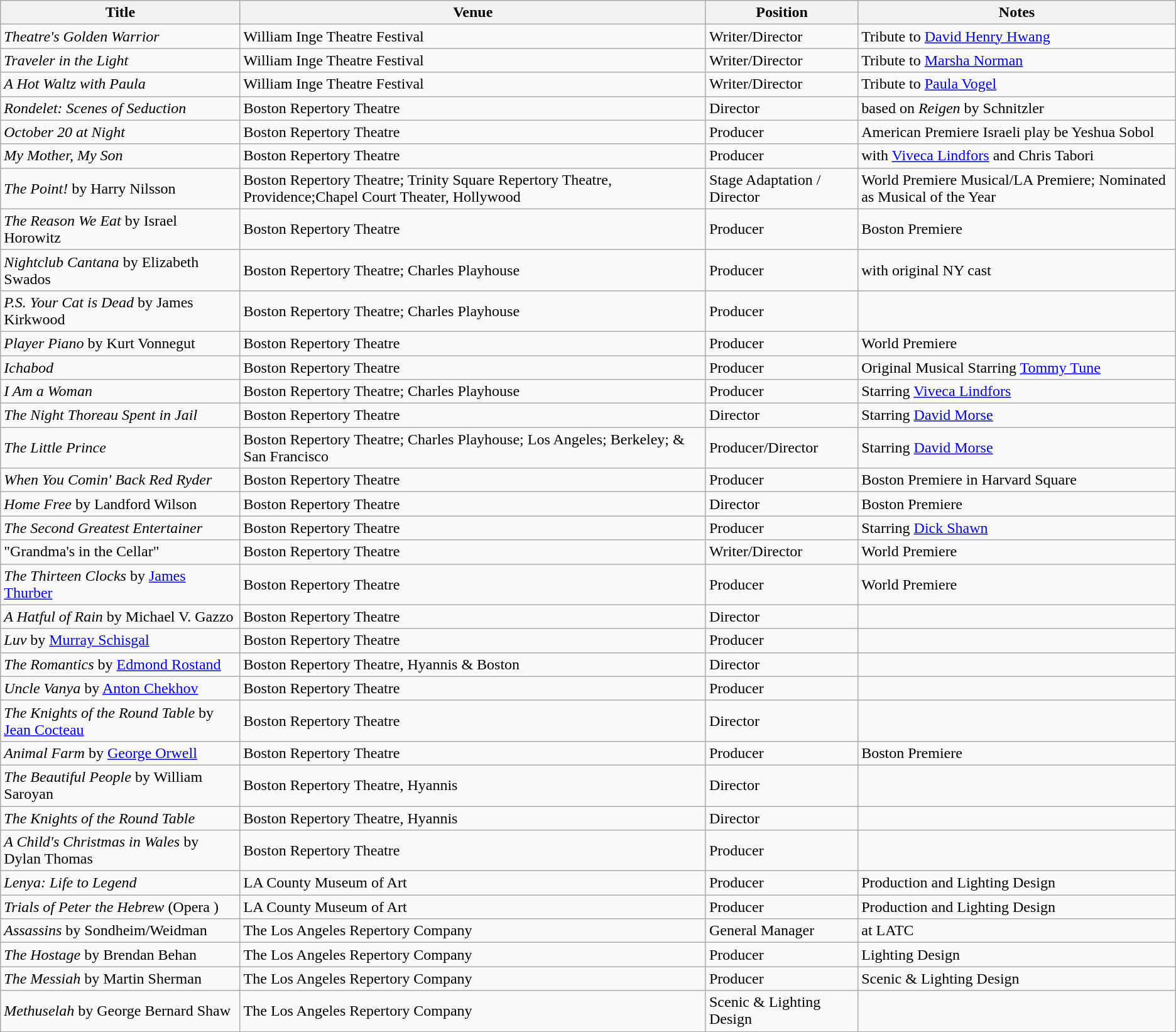<table class="wikitable sortable">
<tr>
<th>Title</th>
<th>Venue</th>
<th>Position</th>
<th>Notes</th>
</tr>
<tr>
<td><em>Theatre's Golden Warrior</em></td>
<td>William Inge Theatre Festival</td>
<td>Writer/Director</td>
<td>Tribute to <a href='#'>David Henry Hwang</a></td>
</tr>
<tr>
<td><em>Traveler in the Light</em> </td>
<td>William Inge Theatre Festival</td>
<td>Writer/Director</td>
<td>Tribute to <a href='#'>Marsha Norman</a></td>
</tr>
<tr>
<td><em>A Hot Waltz with Paula</em> </td>
<td>William Inge Theatre Festival</td>
<td>Writer/Director</td>
<td>Tribute to <a href='#'>Paula Vogel</a></td>
</tr>
<tr>
<td><em>Rondelet: Scenes of Seduction</em></td>
<td>Boston Repertory Theatre</td>
<td>Director</td>
<td>based on <em>Reigen</em> by Schnitzler</td>
</tr>
<tr>
<td><em>October 20 at Night</em></td>
<td>Boston Repertory Theatre</td>
<td>Producer</td>
<td>American Premiere Israeli play be Yeshua Sobol</td>
</tr>
<tr>
<td><em>My Mother, My Son</em></td>
<td>Boston Repertory Theatre</td>
<td>Producer</td>
<td>with <a href='#'>Viveca Lindfors</a> and Chris Tabori</td>
</tr>
<tr>
<td><em>The Point!</em> by Harry Nilsson</td>
<td>Boston Repertory Theatre; Trinity Square Repertory Theatre, Providence;Chapel Court Theater, Hollywood</td>
<td>Stage Adaptation / Director</td>
<td>World Premiere Musical/LA Premiere; Nominated as Musical of the Year</td>
</tr>
<tr>
<td><em>The Reason We Eat</em> by Israel Horowitz</td>
<td>Boston Repertory Theatre</td>
<td>Producer</td>
<td>Boston Premiere</td>
</tr>
<tr>
<td><em>Nightclub Cantana</em> by Elizabeth Swados</td>
<td>Boston Repertory Theatre; Charles Playhouse</td>
<td>Producer</td>
<td>with original NY cast</td>
</tr>
<tr>
<td><em>P.S. Your Cat is Dead</em> by James Kirkwood </td>
<td>Boston Repertory Theatre; Charles Playhouse</td>
<td>Producer</td>
<td></td>
</tr>
<tr>
<td><em>Player Piano</em> by Kurt Vonnegut</td>
<td>Boston Repertory Theatre</td>
<td>Producer</td>
<td>World Premiere</td>
</tr>
<tr>
<td><em>Ichabod</em></td>
<td>Boston Repertory Theatre</td>
<td>Producer</td>
<td>Original Musical Starring <a href='#'>Tommy Tune</a></td>
</tr>
<tr>
<td><em>I Am a Woman</em></td>
<td>Boston Repertory Theatre; Charles Playhouse</td>
<td>Producer</td>
<td>Starring <a href='#'>Viveca Lindfors</a></td>
</tr>
<tr>
<td><em>The Night Thoreau Spent in Jail</em></td>
<td>Boston Repertory Theatre</td>
<td>Director</td>
<td>Starring <a href='#'>David Morse</a></td>
</tr>
<tr>
<td><em>The Little Prince</em></td>
<td>Boston Repertory Theatre; Charles Playhouse; Los Angeles; Berkeley; & San Francisco</td>
<td>Producer/Director</td>
<td>Starring <a href='#'>David Morse</a></td>
</tr>
<tr>
<td><em>When You Comin' Back Red Ryder</em></td>
<td>Boston Repertory Theatre</td>
<td>Producer</td>
<td>Boston Premiere in Harvard Square</td>
</tr>
<tr>
<td><em>Home Free</em> by Landford Wilson</td>
<td>Boston Repertory Theatre</td>
<td>Director</td>
<td>Boston Premiere</td>
</tr>
<tr>
<td><em>The Second Greatest Entertainer</em> </td>
<td>Boston Repertory Theatre</td>
<td>Producer</td>
<td>Starring <a href='#'>Dick Shawn</a></td>
</tr>
<tr>
<td>"Grandma's in the Cellar"</td>
<td>Boston Repertory Theatre</td>
<td>Writer/Director</td>
<td>World Premiere</td>
</tr>
<tr>
<td><em>The Thirteen Clocks</em> by <a href='#'>James Thurber</a></td>
<td>Boston Repertory Theatre</td>
<td>Producer</td>
<td>World Premiere</td>
</tr>
<tr>
<td><em>A Hatful of Rain</em> by Michael V. Gazzo</td>
<td>Boston Repertory Theatre</td>
<td>Director</td>
<td></td>
</tr>
<tr>
<td><em>Luv</em> by <a href='#'>Murray Schisgal</a></td>
<td>Boston Repertory Theatre</td>
<td>Producer</td>
<td></td>
</tr>
<tr>
<td><em>The Romantics</em> by <a href='#'>Edmond Rostand</a></td>
<td>Boston Repertory Theatre, Hyannis & Boston</td>
<td>Director</td>
<td></td>
</tr>
<tr>
<td><em>Uncle Vanya</em> by <a href='#'>Anton Chekhov</a></td>
<td>Boston Repertory Theatre</td>
<td>Producer</td>
<td></td>
</tr>
<tr>
<td><em>The Knights of the Round Table</em> by <a href='#'>Jean Cocteau</a></td>
<td>Boston Repertory Theatre</td>
<td>Director</td>
<td></td>
</tr>
<tr>
<td><em>Animal Farm</em> by <a href='#'>George Orwell</a></td>
<td>Boston Repertory Theatre</td>
<td>Producer</td>
<td>Boston Premiere</td>
</tr>
<tr>
<td><em>The Beautiful People</em> by William Saroyan</td>
<td>Boston Repertory Theatre, Hyannis</td>
<td>Director</td>
<td></td>
</tr>
<tr>
<td><em>The Knights of the Round Table</em></td>
<td>Boston Repertory Theatre, Hyannis</td>
<td>Director</td>
<td></td>
</tr>
<tr>
<td><em>A Child's Christmas in Wales</em> by Dylan Thomas</td>
<td>Boston Repertory Theatre</td>
<td>Producer</td>
<td></td>
</tr>
<tr>
<td><em>Lenya: Life to Legend</em></td>
<td>LA County Museum of Art</td>
<td>Producer</td>
<td>Production and Lighting Design</td>
</tr>
<tr>
<td><em>Trials of Peter the Hebrew</em>  (Opera )</td>
<td>LA County Museum of Art</td>
<td>Producer</td>
<td>Production and Lighting Design</td>
</tr>
<tr>
<td><em>Assassins</em> by Sondheim/Weidman</td>
<td>The Los Angeles Repertory Company</td>
<td>General Manager</td>
<td>at LATC</td>
</tr>
<tr>
<td><em>The Hostage</em> by Brendan Behan</td>
<td>The Los Angeles Repertory Company</td>
<td>Producer</td>
<td>Lighting Design</td>
</tr>
<tr>
<td><em>The Messiah</em> by Martin Sherman</td>
<td>The Los Angeles Repertory Company</td>
<td>Producer</td>
<td>Scenic & Lighting Design</td>
</tr>
<tr>
<td><em>Methuselah</em> by George Bernard Shaw</td>
<td>The Los Angeles Repertory Company</td>
<td>Scenic & Lighting Design</td>
<td></td>
</tr>
</table>
